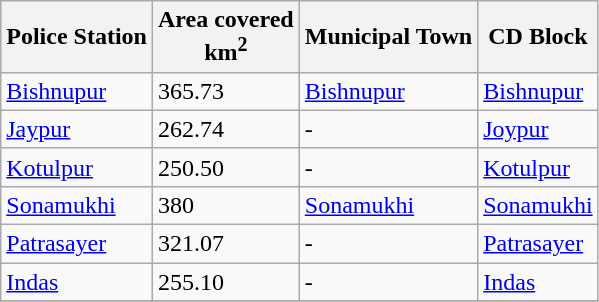<table class="wikitable sortable">
<tr>
<th>Police Station</th>
<th>Area covered<br>km<sup>2</sup></th>
<th>Municipal Town</th>
<th>CD Block</th>
</tr>
<tr>
<td><a href='#'>Bishnupur</a></td>
<td>365.73</td>
<td><a href='#'>Bishnupur</a></td>
<td><a href='#'>Bishnupur</a></td>
</tr>
<tr>
<td><a href='#'>Jaypur</a></td>
<td>262.74</td>
<td>-</td>
<td><a href='#'>Joypur</a></td>
</tr>
<tr>
<td><a href='#'>Kotulpur</a></td>
<td>250.50</td>
<td>-</td>
<td><a href='#'>Kotulpur</a></td>
</tr>
<tr>
<td><a href='#'>Sonamukhi</a></td>
<td>380</td>
<td><a href='#'>Sonamukhi</a></td>
<td><a href='#'>Sonamukhi</a></td>
</tr>
<tr>
<td><a href='#'>Patrasayer</a></td>
<td>321.07</td>
<td>-</td>
<td><a href='#'>Patrasayer</a></td>
</tr>
<tr>
<td><a href='#'>Indas</a></td>
<td>255.10</td>
<td>-</td>
<td><a href='#'>Indas</a></td>
</tr>
<tr>
</tr>
</table>
